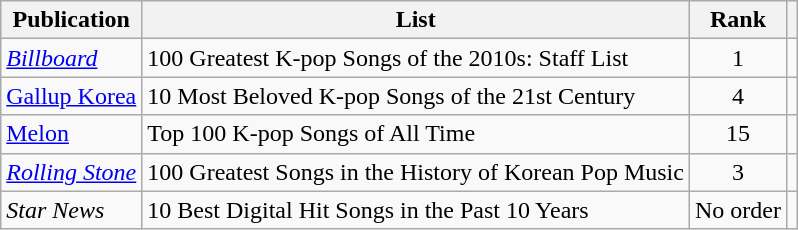<table class="sortable wikitable">
<tr>
<th>Publication</th>
<th>List</th>
<th>Rank</th>
<th class="unsortable"></th>
</tr>
<tr>
<td><em><a href='#'>Billboard</a></em></td>
<td>100 Greatest K-pop Songs of the 2010s: Staff List</td>
<td align="center">1</td>
<td align="center"></td>
</tr>
<tr>
<td><a href='#'>Gallup Korea</a></td>
<td>10 Most Beloved K-pop Songs of the 21st Century</td>
<td align="center">4</td>
<td align="center"></td>
</tr>
<tr>
<td><a href='#'>Melon</a></td>
<td>Top 100 K-pop Songs of All Time</td>
<td align="center">15</td>
<td align="center"></td>
</tr>
<tr>
<td><em><a href='#'>Rolling Stone</a></em></td>
<td>100 Greatest Songs in the History of Korean Pop Music</td>
<td align="center">3</td>
<td align="center"></td>
</tr>
<tr>
<td><em>Star News</em></td>
<td align="left">10 Best Digital Hit Songs in the Past 10 Years</td>
<td align="center">No order</td>
<td align="center"></td>
</tr>
</table>
